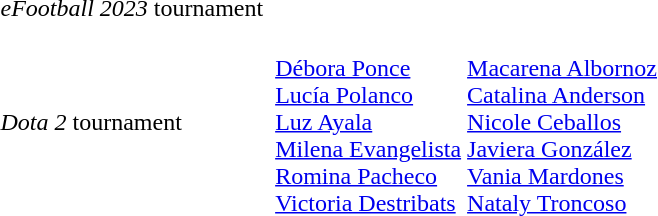<table>
<tr>
<td><em>eFootball 2023</em> tournament</td>
<td></td>
<td></td>
<td></td>
</tr>
<tr>
<td><em>Dota 2</em> tournament</td>
<td><br></td>
<td><br><a href='#'>Débora Ponce</a><br><a href='#'>Lucía Polanco</a><br><a href='#'>Luz Ayala</a><br><a href='#'>Milena Evangelista</a><br><a href='#'>Romina Pacheco</a><br><a href='#'>Victoria Destribats</a></td>
<td><br><a href='#'>Macarena Albornoz</a><br><a href='#'>Catalina Anderson</a><br><a href='#'>Nicole Ceballos</a><br><a href='#'>Javiera González</a><br><a href='#'>Vania Mardones</a><br><a href='#'>Nataly Troncoso</a></td>
</tr>
</table>
